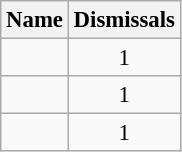<table class="wikitable sortable" style="text-align:center; font-size:95%">
<tr>
<th>Name</th>
<th>Dismissals</th>
</tr>
<tr>
<td></td>
<td> 1</td>
</tr>
<tr>
<td></td>
<td> 1</td>
</tr>
<tr>
<td></td>
<td> 1</td>
</tr>
</table>
